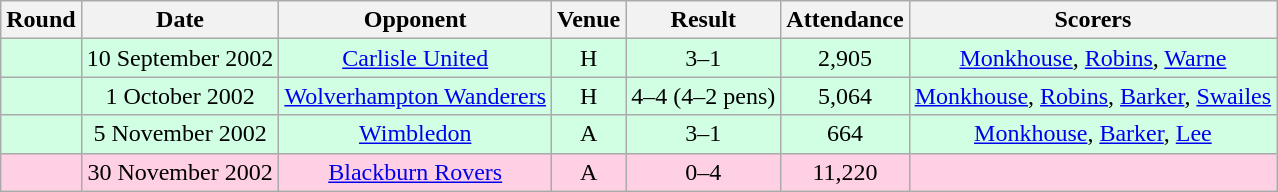<table class="wikitable sortable" style="text-align:center">
<tr>
<th>Round</th>
<th>Date</th>
<th>Opponent</th>
<th>Venue</th>
<th>Result</th>
<th>Attendance</th>
<th>Scorers</th>
</tr>
<tr style="background: #d0ffe3;">
<td></td>
<td>10 September 2002</td>
<td><a href='#'>Carlisle United</a></td>
<td>H</td>
<td>3–1</td>
<td>2,905</td>
<td><a href='#'>Monkhouse</a>, <a href='#'>Robins</a>, <a href='#'>Warne</a></td>
</tr>
<tr style="background: #d0ffe3;">
<td></td>
<td>1 October 2002</td>
<td><a href='#'>Wolverhampton Wanderers</a></td>
<td>H</td>
<td>4–4 (4–2 pens)</td>
<td>5,064</td>
<td><a href='#'>Monkhouse</a>, <a href='#'>Robins</a>, <a href='#'>Barker</a>, <a href='#'>Swailes</a></td>
</tr>
<tr style="background: #d0ffe3;">
<td></td>
<td>5 November 2002</td>
<td><a href='#'>Wimbledon</a></td>
<td>A</td>
<td>3–1</td>
<td>664</td>
<td><a href='#'>Monkhouse</a>, <a href='#'>Barker</a>, <a href='#'>Lee</a></td>
</tr>
<tr style="background: #ffd0e3;">
<td></td>
<td>30 November 2002</td>
<td><a href='#'>Blackburn Rovers</a></td>
<td>A</td>
<td>0–4</td>
<td>11,220</td>
<td></td>
</tr>
</table>
